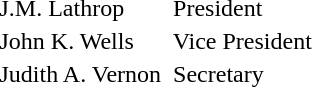<table>
<tr>
<td>    J.M. Lathrop</td>
<td> President</td>
</tr>
<tr>
<td>    John K. Wells</td>
<td> Vice President</td>
</tr>
<tr>
<td>    Judith A. Vernon</td>
<td> Secretary</td>
</tr>
</table>
